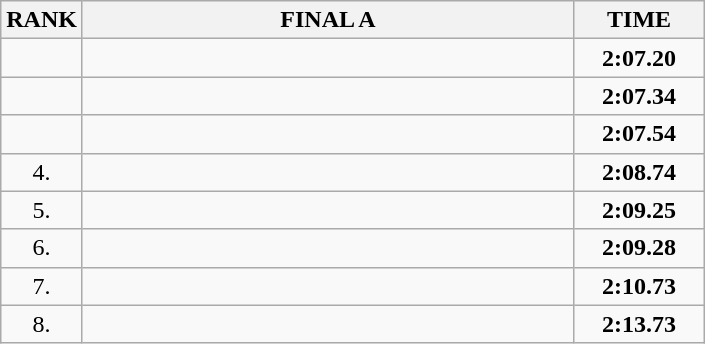<table class="wikitable">
<tr>
<th>RANK</th>
<th style="width: 20em">FINAL A</th>
<th style="width: 5em">TIME</th>
</tr>
<tr>
<td align="center"></td>
<td></td>
<td align="center"><strong>2:07.20</strong></td>
</tr>
<tr>
<td align="center"></td>
<td></td>
<td align="center"><strong>2:07.34</strong></td>
</tr>
<tr>
<td align="center"></td>
<td></td>
<td align="center"><strong>2:07.54</strong></td>
</tr>
<tr>
<td align="center">4.</td>
<td></td>
<td align="center"><strong>2:08.74</strong></td>
</tr>
<tr>
<td align="center">5.</td>
<td></td>
<td align="center"><strong>2:09.25</strong></td>
</tr>
<tr>
<td align="center">6.</td>
<td></td>
<td align="center"><strong>2:09.28</strong></td>
</tr>
<tr>
<td align="center">7.</td>
<td></td>
<td align="center"><strong>2:10.73</strong></td>
</tr>
<tr>
<td align="center">8.</td>
<td></td>
<td align="center"><strong>2:13.73</strong></td>
</tr>
</table>
